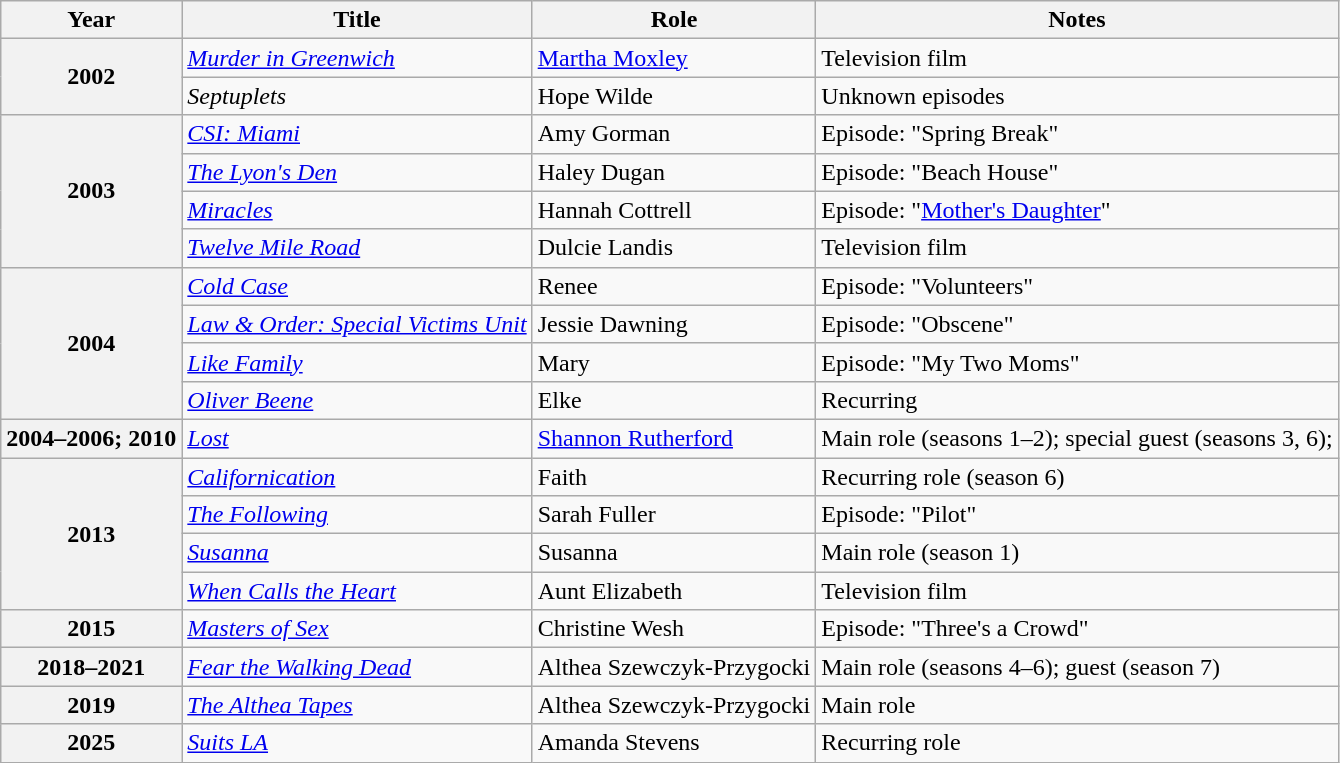<table class="wikitable plainrowheaders sortable">
<tr>
<th scope="col">Year</th>
<th scope="col">Title</th>
<th scope="col">Role</th>
<th scope="col" class="unsortable">Notes</th>
</tr>
<tr>
<th scope="row" rowspan="2">2002</th>
<td><em><a href='#'>Murder in Greenwich</a></em></td>
<td><a href='#'>Martha Moxley</a></td>
<td>Television film</td>
</tr>
<tr>
<td><em>Septuplets</em></td>
<td>Hope Wilde</td>
<td>Unknown episodes</td>
</tr>
<tr>
<th scope="row" rowspan="4">2003</th>
<td><em><a href='#'>CSI: Miami</a></em></td>
<td>Amy Gorman</td>
<td>Episode: "Spring Break"</td>
</tr>
<tr>
<td data-sort-value="Lyon's Den, The"><em><a href='#'>The Lyon's Den</a></em></td>
<td>Haley Dugan</td>
<td>Episode: "Beach House"</td>
</tr>
<tr>
<td><em><a href='#'>Miracles</a></em></td>
<td>Hannah Cottrell</td>
<td>Episode: "<a href='#'>Mother's Daughter</a>"</td>
</tr>
<tr>
<td><em><a href='#'>Twelve Mile Road</a></em></td>
<td>Dulcie Landis</td>
<td>Television film</td>
</tr>
<tr>
<th scope="row" rowspan="4">2004</th>
<td><em><a href='#'>Cold Case</a></em></td>
<td>Renee</td>
<td>Episode: "Volunteers"</td>
</tr>
<tr>
<td><em><a href='#'>Law & Order: Special Victims Unit</a></em></td>
<td>Jessie Dawning</td>
<td>Episode: "Obscene"</td>
</tr>
<tr>
<td><em><a href='#'>Like Family</a></em></td>
<td>Mary</td>
<td>Episode: "My Two Moms"</td>
</tr>
<tr>
<td><em><a href='#'>Oliver Beene</a></em></td>
<td>Elke</td>
<td>Recurring</td>
</tr>
<tr>
<th scope="row">2004–2006; 2010</th>
<td><em><a href='#'>Lost</a></em></td>
<td><a href='#'>Shannon Rutherford</a></td>
<td>Main role (seasons 1–2); special guest (seasons 3, 6);</td>
</tr>
<tr>
<th scope="row" rowspan="4">2013</th>
<td><em><a href='#'>Californication</a></em></td>
<td>Faith</td>
<td>Recurring role (season 6)</td>
</tr>
<tr>
<td data-sort-value="Following, The"><em><a href='#'>The Following</a></em></td>
<td>Sarah Fuller</td>
<td>Episode: "Pilot"</td>
</tr>
<tr>
<td><em><a href='#'>Susanna</a></em></td>
<td>Susanna</td>
<td>Main role (season 1)</td>
</tr>
<tr>
<td><em><a href='#'>When Calls the Heart</a></em></td>
<td>Aunt Elizabeth</td>
<td>Television film</td>
</tr>
<tr>
<th scope="row">2015</th>
<td><em><a href='#'>Masters of Sex</a></em></td>
<td>Christine Wesh</td>
<td>Episode: "Three's a Crowd"</td>
</tr>
<tr>
<th scope="row">2018–2021</th>
<td><em><a href='#'>Fear the Walking Dead</a></em></td>
<td>Althea Szewczyk-Przygocki</td>
<td>Main role (seasons 4–6); guest (season 7)</td>
</tr>
<tr>
<th scope="row">2019</th>
<td data-sort-value="Althea Tapes, The"><em><a href='#'>The Althea Tapes</a></em></td>
<td>Althea Szewczyk-Przygocki</td>
<td>Main role</td>
</tr>
<tr>
<th scope="row">2025</th>
<td><em><a href='#'>Suits LA</a></em></td>
<td>Amanda Stevens</td>
<td>Recurring role</td>
</tr>
</table>
